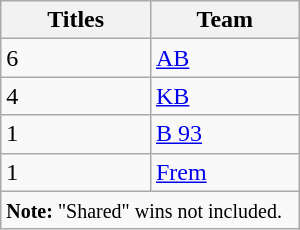<table class="wikitable" width="200px">
<tr>
<th>Titles</th>
<th>Team</th>
</tr>
<tr>
<td>6</td>
<td><a href='#'>AB</a></td>
</tr>
<tr>
<td>4</td>
<td><a href='#'>KB</a></td>
</tr>
<tr>
<td>1</td>
<td><a href='#'>B 93</a></td>
</tr>
<tr>
<td>1</td>
<td><a href='#'>Frem</a></td>
</tr>
<tr>
<td colspan=2><small><strong>Note:</strong> "Shared" wins not included.</small></td>
</tr>
</table>
